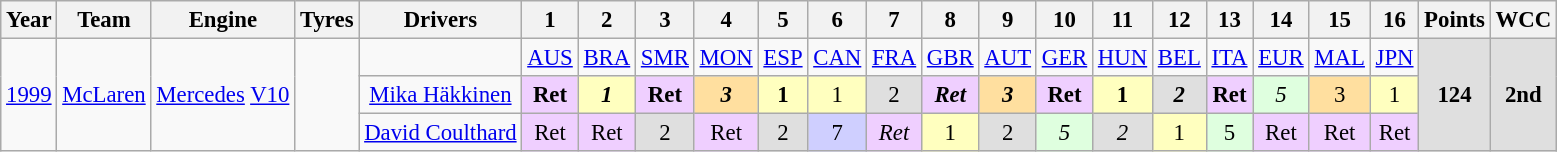<table class="wikitable" style="text-align:center; font-size:95%">
<tr>
<th>Year</th>
<th>Team</th>
<th>Engine</th>
<th>Tyres</th>
<th>Drivers</th>
<th>1</th>
<th>2</th>
<th>3</th>
<th>4</th>
<th>5</th>
<th>6</th>
<th>7</th>
<th>8</th>
<th>9</th>
<th>10</th>
<th>11</th>
<th>12</th>
<th>13</th>
<th>14</th>
<th>15</th>
<th>16</th>
<th>Points</th>
<th>WCC</th>
</tr>
<tr>
<td rowspan="3"><a href='#'>1999</a></td>
<td rowspan="3"><a href='#'>McLaren</a></td>
<td rowspan="3"><a href='#'>Mercedes</a> <a href='#'>V10</a></td>
<td rowspan="3"></td>
<td></td>
<td><a href='#'>AUS</a></td>
<td><a href='#'>BRA</a></td>
<td><a href='#'>SMR</a></td>
<td><a href='#'>MON</a></td>
<td><a href='#'>ESP</a></td>
<td><a href='#'>CAN</a></td>
<td><a href='#'>FRA</a></td>
<td><a href='#'>GBR</a></td>
<td><a href='#'>AUT</a></td>
<td><a href='#'>GER</a></td>
<td><a href='#'>HUN</a></td>
<td><a href='#'>BEL</a></td>
<td><a href='#'>ITA</a></td>
<td><a href='#'>EUR</a></td>
<td><a href='#'>MAL</a></td>
<td><a href='#'>JPN</a></td>
<td rowspan="3" style="background:#DFDFDF;"><strong>124</strong></td>
<td rowspan="3" style="background:#DFDFDF;"><strong>2nd</strong></td>
</tr>
<tr>
<td><a href='#'>Mika Häkkinen</a></td>
<td style="background:#EFCFFF;"><strong>Ret</strong></td>
<td style="background:#FFFFBF;"><strong><em>1</em></strong></td>
<td style="background:#EFCFFF;"><strong>Ret</strong></td>
<td style="background:#FFDF9F;"><strong><em>3</em></strong></td>
<td style="background:#FFFFBF;"><strong>1</strong></td>
<td style="background:#FFFFBF;">1</td>
<td style="background:#DFDFDF;">2</td>
<td style="background:#EFCFFF;"><strong><em>Ret</em></strong></td>
<td style="background:#FFDF9F;"><strong><em>3</em></strong></td>
<td style="background:#EFCFFF;"><strong>Ret</strong></td>
<td style="background:#FFFFBF;"><strong>1</strong></td>
<td style="background:#DFDFDF;"><strong><em>2</em></strong></td>
<td style="background:#EFCFFF;"><strong>Ret</strong></td>
<td style="background:#DFFFDF;"><em>5</em></td>
<td style="background:#FFDF9F;">3</td>
<td style="background:#FFFFBF;">1</td>
</tr>
<tr>
<td><a href='#'>David Coulthard</a></td>
<td style="background:#EFCFFF;">Ret</td>
<td style="background:#EFCFFF;">Ret</td>
<td style="background:#DFDFDF;">2</td>
<td style="background:#EFCFFF;">Ret</td>
<td style="background:#DFDFDF;">2</td>
<td style="background:#CFCFFF;">7</td>
<td style="background:#EFCFFF;"><em>Ret</em></td>
<td style="background:#FFFFBF;">1</td>
<td style="background:#DFDFDF;">2</td>
<td style="background:#DFFFDF;"><em>5</em></td>
<td style="background:#DFDFDF;"><em>2</em></td>
<td style="background:#FFFFBF;">1</td>
<td style="background:#DFFFDF;">5</td>
<td style="background:#EFCFFF;">Ret</td>
<td style="background:#EFCFFF;">Ret</td>
<td style="background:#EFCFFF;">Ret</td>
</tr>
</table>
